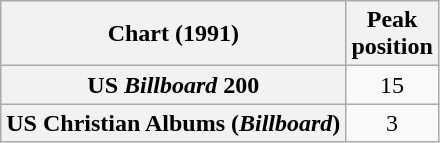<table class="wikitable sortable plainrowheaders" style="text-align:center">
<tr>
<th scope="col">Chart (1991)</th>
<th scope="col">Peak<br>position</th>
</tr>
<tr>
<th scope="row">US <em>Billboard</em> 200</th>
<td>15</td>
</tr>
<tr>
<th scope="row">US Christian Albums (<em>Billboard</em>)</th>
<td>3</td>
</tr>
</table>
